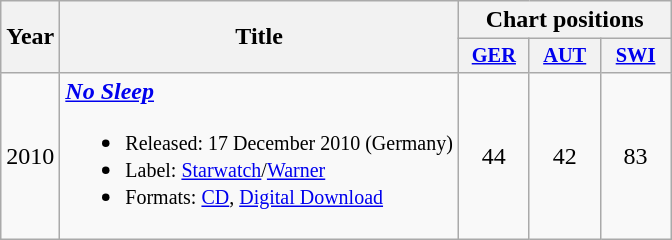<table class="wikitable">
<tr>
<th rowspan=2>Year</th>
<th rowspan=2>Title</th>
<th colspan=3>Chart positions</th>
</tr>
<tr>
<th style="width:3em;font-size:85%"><a href='#'>GER</a><br></th>
<th style="width:3em;font-size:85%"><a href='#'>AUT</a><br></th>
<th style="width:3em;font-size:85%"><a href='#'>SWI</a><br></th>
</tr>
<tr>
<td>2010</td>
<td><strong><em><a href='#'>No Sleep</a></em></strong><br><ul><li><small>Released: 17 December 2010 (Germany)</small></li><li><small>Label: <a href='#'>Starwatch</a>/<a href='#'>Warner</a></small></li><li><small>Formats: <a href='#'>CD</a>, <a href='#'>Digital Download</a></small></li></ul></td>
<td align="center">44</td>
<td align="center">42</td>
<td align="center">83</td>
</tr>
</table>
